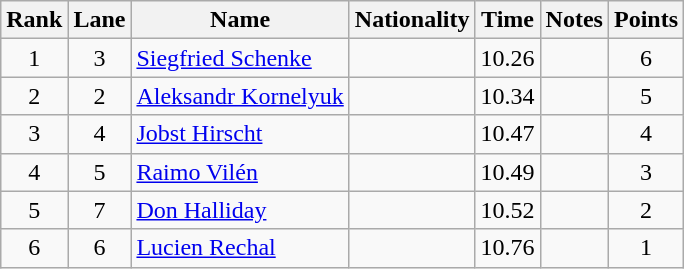<table class="wikitable sortable" style="text-align:center">
<tr>
<th>Rank</th>
<th>Lane</th>
<th>Name</th>
<th>Nationality</th>
<th>Time</th>
<th>Notes</th>
<th>Points</th>
</tr>
<tr>
<td>1</td>
<td>3</td>
<td align=left><a href='#'>Siegfried Schenke</a></td>
<td align=left></td>
<td>10.26</td>
<td></td>
<td>6</td>
</tr>
<tr>
<td>2</td>
<td>2</td>
<td align=left><a href='#'>Aleksandr Kornelyuk</a></td>
<td align=left></td>
<td>10.34</td>
<td></td>
<td>5</td>
</tr>
<tr>
<td>3</td>
<td>4</td>
<td align=left><a href='#'>Jobst Hirscht</a></td>
<td align=left></td>
<td>10.47</td>
<td></td>
<td>4</td>
</tr>
<tr>
<td>4</td>
<td>5</td>
<td align=left><a href='#'>Raimo Vilén</a></td>
<td align=left></td>
<td>10.49</td>
<td></td>
<td>3</td>
</tr>
<tr>
<td>5</td>
<td>7</td>
<td align=left><a href='#'>Don Halliday</a></td>
<td align=left></td>
<td>10.52</td>
<td></td>
<td>2</td>
</tr>
<tr>
<td>6</td>
<td>6</td>
<td align=left><a href='#'>Lucien Rechal</a></td>
<td align=left></td>
<td>10.76</td>
<td></td>
<td>1</td>
</tr>
</table>
